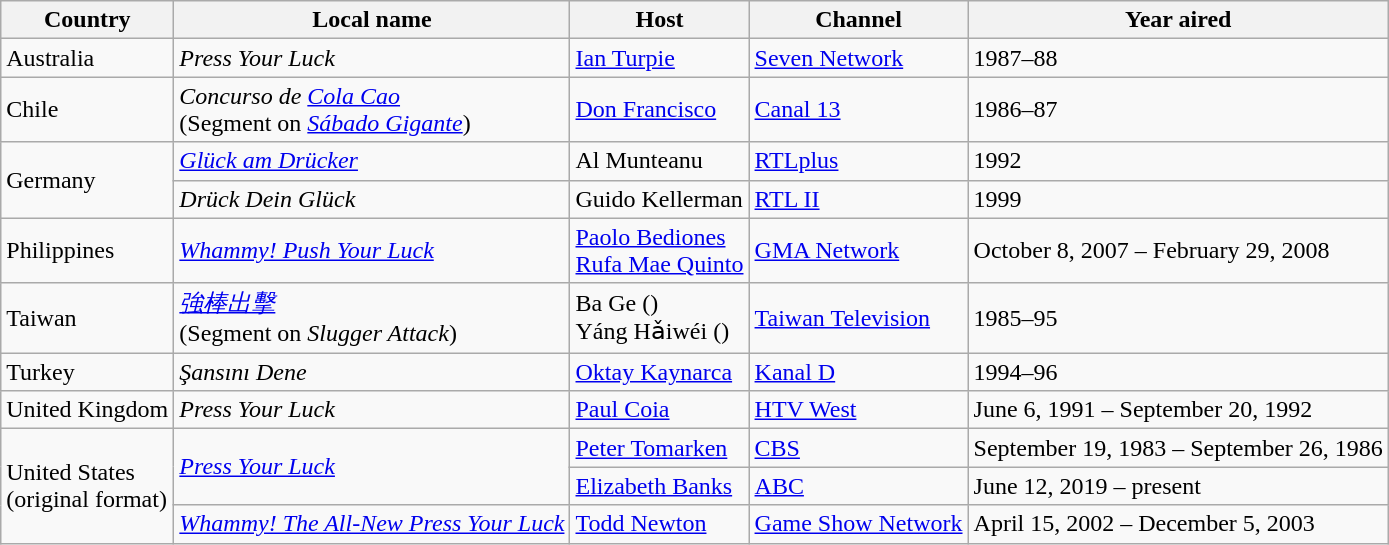<table class="wikitable" style="white-space:nowrap;">
<tr>
<th>Country</th>
<th>Local name</th>
<th>Host</th>
<th>Channel</th>
<th>Year aired</th>
</tr>
<tr>
<td>Australia</td>
<td><em>Press Your Luck</em></td>
<td><a href='#'>Ian Turpie</a></td>
<td><a href='#'>Seven Network</a></td>
<td>1987–88</td>
</tr>
<tr>
<td>Chile</td>
<td><em>Concurso de <a href='#'>Cola Cao</a></em><br>(Segment on <em><a href='#'>Sábado Gigante</a></em>)</td>
<td><a href='#'>Don Francisco</a></td>
<td><a href='#'>Canal 13</a></td>
<td>1986–87</td>
</tr>
<tr>
<td rowspan="2">Germany</td>
<td><em><a href='#'>Glück am Drücker</a></em></td>
<td>Al Munteanu</td>
<td><a href='#'>RTLplus</a></td>
<td>1992</td>
</tr>
<tr>
<td><em>Drück Dein Glück</em></td>
<td>Guido Kellerman</td>
<td><a href='#'>RTL II</a></td>
<td>1999</td>
</tr>
<tr>
<td>Philippines</td>
<td><em><a href='#'>Whammy! Push Your Luck</a></em></td>
<td><a href='#'>Paolo Bediones</a><br><a href='#'>Rufa Mae Quinto</a></td>
<td><a href='#'>GMA Network</a></td>
<td>October 8, 2007 – February 29, 2008</td>
</tr>
<tr>
<td>Taiwan</td>
<td><em><a href='#'>強棒出擊</a></em><br>(Segment on <em>Slugger Attack</em>)</td>
<td>Ba Ge ()<br>Yáng Hǎiwéi ()</td>
<td><a href='#'>Taiwan Television</a></td>
<td>1985–95</td>
</tr>
<tr>
<td>Turkey</td>
<td><em>Şansını Dene</em></td>
<td><a href='#'>Oktay Kaynarca</a></td>
<td><a href='#'>Kanal D</a></td>
<td>1994–96</td>
</tr>
<tr>
<td>United Kingdom</td>
<td><em>Press Your Luck</em></td>
<td><a href='#'>Paul Coia</a></td>
<td><a href='#'>HTV West</a></td>
<td>June 6, 1991 – September 20, 1992</td>
</tr>
<tr>
<td rowspan="3">United States<br>(original format)</td>
<td rowspan="2"><em><a href='#'>Press Your Luck</a></em></td>
<td><a href='#'>Peter Tomarken</a></td>
<td><a href='#'>CBS</a></td>
<td>September 19, 1983 – September 26, 1986</td>
</tr>
<tr>
<td><a href='#'>Elizabeth Banks</a></td>
<td><a href='#'>ABC</a></td>
<td>June 12, 2019 – present</td>
</tr>
<tr>
<td><em><a href='#'>Whammy!  The All-New Press Your Luck</a></em></td>
<td><a href='#'>Todd Newton</a></td>
<td><a href='#'>Game Show Network</a></td>
<td>April 15, 2002 – December 5, 2003</td>
</tr>
</table>
